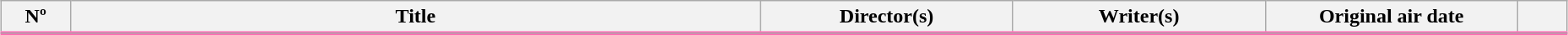<table class="wikitable" style="width:98%; margin:auto; background:#FFF;">
<tr style="border-bottom: 3px solid #FF69B4;">
<th style="width:3em;">Nº</th>
<th>Title</th>
<th style="width:12em;">Director(s)</th>
<th style="width:12em;">Writer(s)</th>
<th style="width:12em;">Original air date</th>
<th style="width:2em;"></th>
</tr>
<tr>
</tr>
</table>
